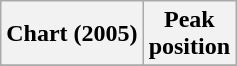<table class="wikitable plainrowheaders" style="text-align:center">
<tr>
<th scope="col">Chart (2005)</th>
<th scope="col">Peak<br>position</th>
</tr>
<tr>
</tr>
</table>
